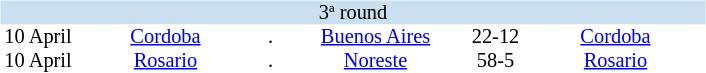<table width=940>
<tr>
<td width=470 valign="top"><br><table border=0 cellspacing=0 cellpadding=0 style="font-size: 85%; border-collapse: collapse;" width=470>
<tr bgcolor="#CADFF0">
<td style="font-size:100%"; align="center" colspan="6">3ª round</td>
</tr>
<tr align=center bgcolor=#FFFFFF>
<td width=50>10 April</td>
<td width=120><a href='#'>Cordoba</a></td>
<td width=20>.</td>
<td width=120><a href='#'>Buenos Aires</a></td>
<td width=40>22-12</td>
<td width=120><a href='#'>Cordoba</a></td>
</tr>
<tr align=center bgcolor=#FFFFFF>
<td width=50>10 April</td>
<td width=120><a href='#'>Rosario</a></td>
<td width=20>.</td>
<td width=120><a href='#'>Noreste</a></td>
<td width=40>58-5</td>
<td width=120><a href='#'>Rosario</a></td>
</tr>
</table>
</td>
<td width=470 valign="top"></td>
</tr>
</table>
